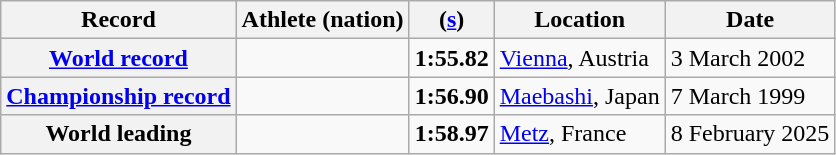<table class="wikitable">
<tr>
<th scope="col">Record</th>
<th scope="col">Athlete (nation)</th>
<th scope="col"> (<a href='#'>s</a>)</th>
<th scope="col">Location</th>
<th scope="col">Date</th>
</tr>
<tr>
<th scope="row"><a href='#'>World record</a></th>
<td></td>
<td align="center"><strong>1:55.82</strong></td>
<td><a href='#'>Vienna</a>, Austria</td>
<td>3 March 2002</td>
</tr>
<tr>
<th scope="row"><a href='#'>Championship record</a></th>
<td></td>
<td align="center"><strong>1:56.90</strong></td>
<td><a href='#'>Maebashi</a>, Japan</td>
<td>7 March 1999</td>
</tr>
<tr>
<th scope="row">World leading</th>
<td></td>
<td align="center"><strong>1:58.97</strong></td>
<td><a href='#'>Metz</a>, France</td>
<td>8 February 2025</td>
</tr>
</table>
